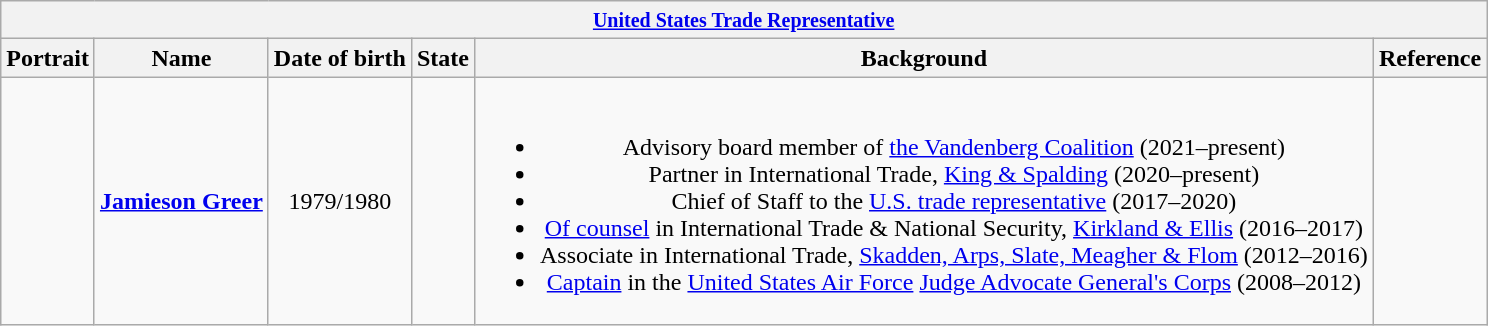<table class="wikitable collapsible" style="text-align:center;">
<tr>
<th colspan="6"><strong><a href='#'><small>United States Trade Representative</small></a></strong></th>
</tr>
<tr>
<th>Portrait</th>
<th>Name</th>
<th>Date of birth</th>
<th>State</th>
<th>Background</th>
<th>Reference</th>
</tr>
<tr>
<td></td>
<td><strong><a href='#'>Jamieson Greer</a></strong></td>
<td>1979/1980</td>
<td></td>
<td><br><ul><li>Advisory board member of <a href='#'>the Vandenberg Coalition</a> (2021–present)</li><li>Partner in International Trade, <a href='#'>King & Spalding</a> (2020–present)</li><li>Chief of Staff to the <a href='#'>U.S. trade representative</a> (2017–2020)</li><li><a href='#'>Of counsel</a> in International Trade & National Security, <a href='#'>Kirkland & Ellis</a>  (2016–2017)</li><li>Associate in International Trade, <a href='#'>Skadden, Arps, Slate, Meagher & Flom</a>  (2012–2016)</li><li><a href='#'>Captain</a> in the <a href='#'>United States Air Force</a> <a href='#'>Judge Advocate General's Corps</a> (2008–2012)</li></ul></td>
<td></td>
</tr>
</table>
